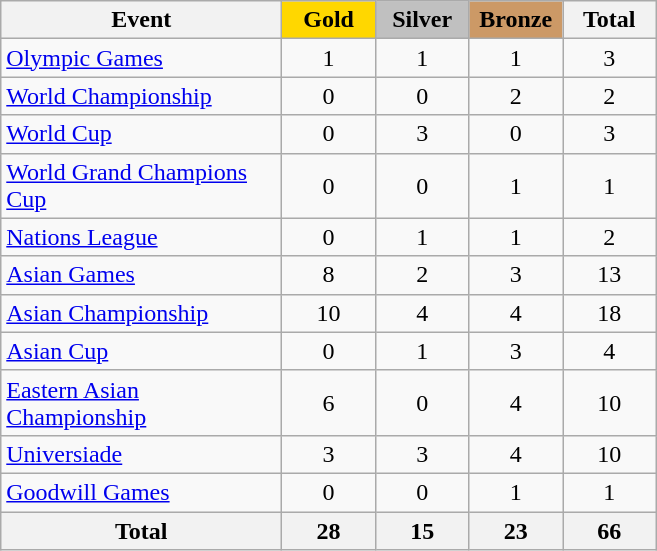<table class="wikitable sortable" style="text-align:center;">
<tr>
<th width=180>Event</th>
<th scope="col" style="background:gold; width:55px;">Gold</th>
<th scope="col" style="background:silver; width:55px;">Silver</th>
<th scope="col" style="background:#cc9966; width:55px;">Bronze</th>
<th width=55>Total</th>
</tr>
<tr>
<td align=left><a href='#'>Olympic Games</a></td>
<td>1</td>
<td>1</td>
<td>1</td>
<td>3</td>
</tr>
<tr>
<td align=left><a href='#'>World Championship</a></td>
<td>0</td>
<td>0</td>
<td>2</td>
<td>2</td>
</tr>
<tr>
<td align=left><a href='#'>World Cup</a></td>
<td>0</td>
<td>3</td>
<td>0</td>
<td>3</td>
</tr>
<tr>
<td align=left><a href='#'>World Grand Champions Cup</a></td>
<td>0</td>
<td>0</td>
<td>1</td>
<td>1</td>
</tr>
<tr>
<td align=left><a href='#'>Nations League</a></td>
<td>0</td>
<td>1</td>
<td>1</td>
<td>2</td>
</tr>
<tr>
<td align=left><a href='#'>Asian Games</a></td>
<td>8</td>
<td>2</td>
<td>3</td>
<td>13</td>
</tr>
<tr>
<td align=left><a href='#'>Asian Championship</a></td>
<td>10</td>
<td>4</td>
<td>4</td>
<td>18</td>
</tr>
<tr>
<td align=left><a href='#'>Asian Cup</a></td>
<td>0</td>
<td>1</td>
<td>3</td>
<td>4</td>
</tr>
<tr>
<td align=left><a href='#'>Eastern Asian Championship</a></td>
<td>6</td>
<td>0</td>
<td>4</td>
<td>10</td>
</tr>
<tr>
<td align=left><a href='#'>Universiade</a></td>
<td>3</td>
<td>3</td>
<td>4</td>
<td>10</td>
</tr>
<tr>
<td align=left><a href='#'>Goodwill Games</a></td>
<td>0</td>
<td>0</td>
<td>1</td>
<td>1</td>
</tr>
<tr>
<th>Total</th>
<th>28</th>
<th>15</th>
<th>23</th>
<th>66</th>
</tr>
</table>
